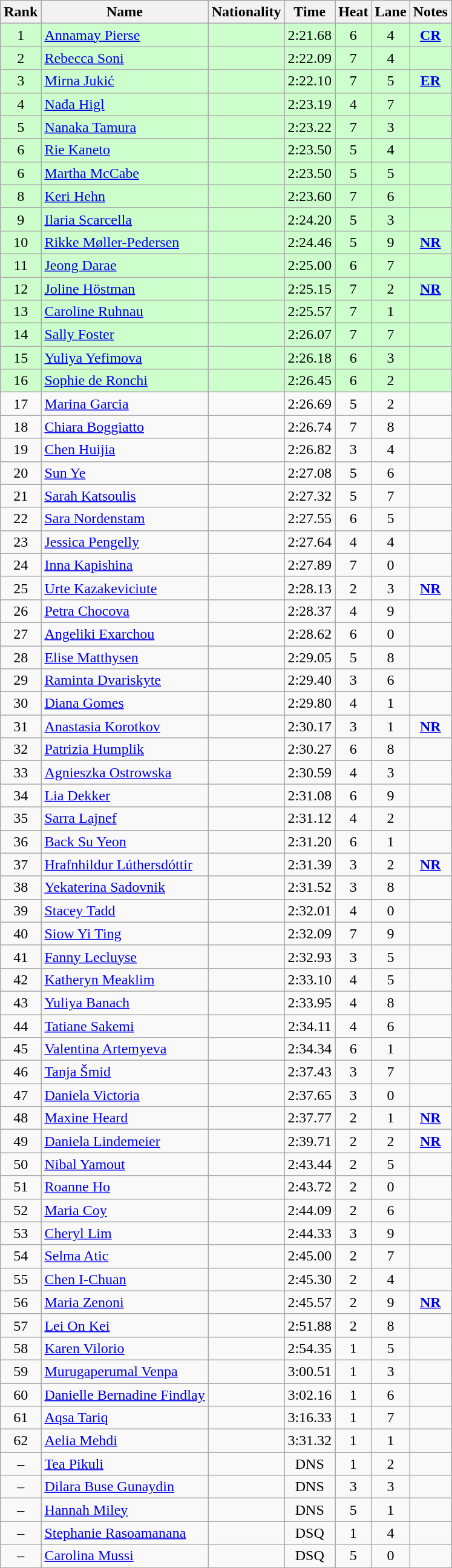<table class="wikitable sortable" style="text-align:center">
<tr>
<th>Rank</th>
<th>Name</th>
<th>Nationality</th>
<th>Time</th>
<th>Heat</th>
<th>Lane</th>
<th>Notes</th>
</tr>
<tr bgcolor=ccffcc>
<td>1</td>
<td align=left><a href='#'>Annamay Pierse</a></td>
<td align=left></td>
<td>2:21.68</td>
<td>6</td>
<td>4</td>
<td><strong><a href='#'>CR</a></strong></td>
</tr>
<tr bgcolor=ccffcc>
<td>2</td>
<td align=left><a href='#'>Rebecca Soni</a></td>
<td align=left></td>
<td>2:22.09</td>
<td>7</td>
<td>4</td>
<td></td>
</tr>
<tr bgcolor=ccffcc>
<td>3</td>
<td align=left><a href='#'>Mirna Jukić</a></td>
<td align=left></td>
<td>2:22.10</td>
<td>7</td>
<td>5</td>
<td><strong><a href='#'>ER</a></strong></td>
</tr>
<tr bgcolor=ccffcc>
<td>4</td>
<td align=left><a href='#'>Nađa Higl</a></td>
<td align=left></td>
<td>2:23.19</td>
<td>4</td>
<td>7</td>
<td></td>
</tr>
<tr bgcolor=ccffcc>
<td>5</td>
<td align=left><a href='#'>Nanaka Tamura</a></td>
<td align=left></td>
<td>2:23.22</td>
<td>7</td>
<td>3</td>
<td></td>
</tr>
<tr bgcolor=ccffcc>
<td>6</td>
<td align=left><a href='#'>Rie Kaneto</a></td>
<td align=left></td>
<td>2:23.50</td>
<td>5</td>
<td>4</td>
<td></td>
</tr>
<tr bgcolor=ccffcc>
<td>6</td>
<td align=left><a href='#'>Martha McCabe</a></td>
<td align=left></td>
<td>2:23.50</td>
<td>5</td>
<td>5</td>
<td></td>
</tr>
<tr bgcolor=ccffcc>
<td>8</td>
<td align=left><a href='#'>Keri Hehn</a></td>
<td align=left></td>
<td>2:23.60</td>
<td>7</td>
<td>6</td>
<td></td>
</tr>
<tr bgcolor=ccffcc>
<td>9</td>
<td align=left><a href='#'>Ilaria Scarcella</a></td>
<td align=left></td>
<td>2:24.20</td>
<td>5</td>
<td>3</td>
<td></td>
</tr>
<tr bgcolor=ccffcc>
<td>10</td>
<td align=left><a href='#'>Rikke Møller-Pedersen</a></td>
<td align=left></td>
<td>2:24.46</td>
<td>5</td>
<td>9</td>
<td><strong><a href='#'>NR</a></strong></td>
</tr>
<tr bgcolor=ccffcc>
<td>11</td>
<td align=left><a href='#'>Jeong Darae</a></td>
<td align=left></td>
<td>2:25.00</td>
<td>6</td>
<td>7</td>
<td></td>
</tr>
<tr bgcolor=ccffcc>
<td>12</td>
<td align=left><a href='#'>Joline Höstman</a></td>
<td align=left></td>
<td>2:25.15</td>
<td>7</td>
<td>2</td>
<td><strong><a href='#'>NR</a></strong></td>
</tr>
<tr bgcolor=ccffcc>
<td>13</td>
<td align=left><a href='#'>Caroline Ruhnau</a></td>
<td align=left></td>
<td>2:25.57</td>
<td>7</td>
<td>1</td>
<td></td>
</tr>
<tr bgcolor=ccffcc>
<td>14</td>
<td align=left><a href='#'>Sally Foster</a></td>
<td align=left></td>
<td>2:26.07</td>
<td>7</td>
<td>7</td>
<td></td>
</tr>
<tr bgcolor=ccffcc>
<td>15</td>
<td align=left><a href='#'>Yuliya Yefimova</a></td>
<td align=left></td>
<td>2:26.18</td>
<td>6</td>
<td>3</td>
<td></td>
</tr>
<tr bgcolor=ccffcc>
<td>16</td>
<td align=left><a href='#'>Sophie de Ronchi</a></td>
<td align=left></td>
<td>2:26.45</td>
<td>6</td>
<td>2</td>
<td></td>
</tr>
<tr>
<td>17</td>
<td align=left><a href='#'>Marina Garcia</a></td>
<td align=left></td>
<td>2:26.69</td>
<td>5</td>
<td>2</td>
<td></td>
</tr>
<tr>
<td>18</td>
<td align=left><a href='#'>Chiara Boggiatto</a></td>
<td align=left></td>
<td>2:26.74</td>
<td>7</td>
<td>8</td>
<td></td>
</tr>
<tr>
<td>19</td>
<td align=left><a href='#'>Chen Huijia</a></td>
<td align=left></td>
<td>2:26.82</td>
<td>3</td>
<td>4</td>
<td></td>
</tr>
<tr>
<td>20</td>
<td align=left><a href='#'>Sun Ye</a></td>
<td align=left></td>
<td>2:27.08</td>
<td>5</td>
<td>6</td>
<td></td>
</tr>
<tr>
<td>21</td>
<td align=left><a href='#'>Sarah Katsoulis</a></td>
<td align=left></td>
<td>2:27.32</td>
<td>5</td>
<td>7</td>
<td></td>
</tr>
<tr>
<td>22</td>
<td align=left><a href='#'>Sara Nordenstam</a></td>
<td align=left></td>
<td>2:27.55</td>
<td>6</td>
<td>5</td>
<td></td>
</tr>
<tr>
<td>23</td>
<td align=left><a href='#'>Jessica Pengelly</a></td>
<td align=left></td>
<td>2:27.64</td>
<td>4</td>
<td>4</td>
<td></td>
</tr>
<tr>
<td>24</td>
<td align=left><a href='#'>Inna Kapishina</a></td>
<td align=left></td>
<td>2:27.89</td>
<td>7</td>
<td>0</td>
<td></td>
</tr>
<tr>
<td>25</td>
<td align=left><a href='#'>Urte Kazakeviciute</a></td>
<td align=left></td>
<td>2:28.13</td>
<td>2</td>
<td>3</td>
<td><strong><a href='#'>NR</a></strong></td>
</tr>
<tr>
<td>26</td>
<td align=left><a href='#'>Petra Chocova</a></td>
<td align=left></td>
<td>2:28.37</td>
<td>4</td>
<td>9</td>
<td></td>
</tr>
<tr>
<td>27</td>
<td align=left><a href='#'>Angeliki Exarchou</a></td>
<td align=left></td>
<td>2:28.62</td>
<td>6</td>
<td>0</td>
<td></td>
</tr>
<tr>
<td>28</td>
<td align=left><a href='#'>Elise Matthysen</a></td>
<td align=left></td>
<td>2:29.05</td>
<td>5</td>
<td>8</td>
<td></td>
</tr>
<tr>
<td>29</td>
<td align=left><a href='#'>Raminta Dvariskyte</a></td>
<td align=left></td>
<td>2:29.40</td>
<td>3</td>
<td>6</td>
<td></td>
</tr>
<tr>
<td>30</td>
<td align=left><a href='#'>Diana Gomes</a></td>
<td align=left></td>
<td>2:29.80</td>
<td>4</td>
<td>1</td>
<td></td>
</tr>
<tr>
<td>31</td>
<td align=left><a href='#'>Anastasia Korotkov</a></td>
<td align=left></td>
<td>2:30.17</td>
<td>3</td>
<td>1</td>
<td><strong><a href='#'>NR</a></strong></td>
</tr>
<tr>
<td>32</td>
<td align=left><a href='#'>Patrizia Humplik</a></td>
<td align=left></td>
<td>2:30.27</td>
<td>6</td>
<td>8</td>
<td></td>
</tr>
<tr>
<td>33</td>
<td align=left><a href='#'>Agnieszka Ostrowska</a></td>
<td align=left></td>
<td>2:30.59</td>
<td>4</td>
<td>3</td>
<td></td>
</tr>
<tr>
<td>34</td>
<td align=left><a href='#'>Lia Dekker</a></td>
<td align=left></td>
<td>2:31.08</td>
<td>6</td>
<td>9</td>
<td></td>
</tr>
<tr>
<td>35</td>
<td align=left><a href='#'>Sarra Lajnef</a></td>
<td align=left></td>
<td>2:31.12</td>
<td>4</td>
<td>2</td>
<td></td>
</tr>
<tr>
<td>36</td>
<td align=left><a href='#'>Back Su Yeon</a></td>
<td align=left></td>
<td>2:31.20</td>
<td>6</td>
<td>1</td>
<td></td>
</tr>
<tr>
<td>37</td>
<td align=left><a href='#'>Hrafnhildur Lúthersdóttir</a></td>
<td align=left></td>
<td>2:31.39</td>
<td>3</td>
<td>2</td>
<td><strong><a href='#'>NR</a></strong></td>
</tr>
<tr>
<td>38</td>
<td align=left><a href='#'>Yekaterina Sadovnik</a></td>
<td align=left></td>
<td>2:31.52</td>
<td>3</td>
<td>8</td>
<td></td>
</tr>
<tr>
<td>39</td>
<td align=left><a href='#'>Stacey Tadd</a></td>
<td align=left></td>
<td>2:32.01</td>
<td>4</td>
<td>0</td>
<td></td>
</tr>
<tr>
<td>40</td>
<td align=left><a href='#'>Siow Yi Ting</a></td>
<td align=left></td>
<td>2:32.09</td>
<td>7</td>
<td>9</td>
<td></td>
</tr>
<tr>
<td>41</td>
<td align=left><a href='#'>Fanny Lecluyse</a></td>
<td align=left></td>
<td>2:32.93</td>
<td>3</td>
<td>5</td>
<td></td>
</tr>
<tr>
<td>42</td>
<td align=left><a href='#'>Katheryn Meaklim</a></td>
<td align=left></td>
<td>2:33.10</td>
<td>4</td>
<td>5</td>
<td></td>
</tr>
<tr>
<td>43</td>
<td align=left><a href='#'>Yuliya Banach</a></td>
<td align=left></td>
<td>2:33.95</td>
<td>4</td>
<td>8</td>
<td></td>
</tr>
<tr>
<td>44</td>
<td align=left><a href='#'>Tatiane Sakemi</a></td>
<td align=left></td>
<td>2:34.11</td>
<td>4</td>
<td>6</td>
<td></td>
</tr>
<tr>
<td>45</td>
<td align=left><a href='#'>Valentina Artemyeva</a></td>
<td align=left></td>
<td>2:34.34</td>
<td>6</td>
<td>1</td>
<td></td>
</tr>
<tr>
<td>46</td>
<td align=left><a href='#'>Tanja Šmid</a></td>
<td align=left></td>
<td>2:37.43</td>
<td>3</td>
<td>7</td>
<td></td>
</tr>
<tr>
<td>47</td>
<td align=left><a href='#'>Daniela Victoria</a></td>
<td align=left></td>
<td>2:37.65</td>
<td>3</td>
<td>0</td>
<td></td>
</tr>
<tr>
<td>48</td>
<td align=left><a href='#'>Maxine Heard</a></td>
<td align=left></td>
<td>2:37.77</td>
<td>2</td>
<td>1</td>
<td><strong><a href='#'>NR</a></strong></td>
</tr>
<tr>
<td>49</td>
<td align=left><a href='#'>Daniela Lindemeier</a></td>
<td align=left></td>
<td>2:39.71</td>
<td>2</td>
<td>2</td>
<td><strong><a href='#'>NR</a></strong></td>
</tr>
<tr>
<td>50</td>
<td align=left><a href='#'>Nibal Yamout</a></td>
<td align=left></td>
<td>2:43.44</td>
<td>2</td>
<td>5</td>
<td></td>
</tr>
<tr>
<td>51</td>
<td align=left><a href='#'>Roanne Ho</a></td>
<td align=left></td>
<td>2:43.72</td>
<td>2</td>
<td>0</td>
<td></td>
</tr>
<tr>
<td>52</td>
<td align=left><a href='#'>Maria Coy</a></td>
<td align=left></td>
<td>2:44.09</td>
<td>2</td>
<td>6</td>
<td></td>
</tr>
<tr>
<td>53</td>
<td align=left><a href='#'>Cheryl Lim</a></td>
<td align=left></td>
<td>2:44.33</td>
<td>3</td>
<td>9</td>
<td></td>
</tr>
<tr>
<td>54</td>
<td align=left><a href='#'>Selma Atic</a></td>
<td align=left></td>
<td>2:45.00</td>
<td>2</td>
<td>7</td>
<td></td>
</tr>
<tr>
<td>55</td>
<td align=left><a href='#'>Chen I-Chuan</a></td>
<td align=left></td>
<td>2:45.30</td>
<td>2</td>
<td>4</td>
<td></td>
</tr>
<tr>
<td>56</td>
<td align=left><a href='#'>Maria Zenoni</a></td>
<td align=left></td>
<td>2:45.57</td>
<td>2</td>
<td>9</td>
<td><strong><a href='#'>NR</a></strong></td>
</tr>
<tr>
<td>57</td>
<td align=left><a href='#'>Lei On Kei</a></td>
<td align=left></td>
<td>2:51.88</td>
<td>2</td>
<td>8</td>
<td></td>
</tr>
<tr>
<td>58</td>
<td align=left><a href='#'>Karen Vilorio</a></td>
<td align=left></td>
<td>2:54.35</td>
<td>1</td>
<td>5</td>
<td></td>
</tr>
<tr>
<td>59</td>
<td align=left><a href='#'>Murugaperumal Venpa</a></td>
<td align=left></td>
<td>3:00.51</td>
<td>1</td>
<td>3</td>
<td></td>
</tr>
<tr>
<td>60</td>
<td align=left><a href='#'>Danielle Bernadine Findlay</a></td>
<td align=left></td>
<td>3:02.16</td>
<td>1</td>
<td>6</td>
<td></td>
</tr>
<tr>
<td>61</td>
<td align=left><a href='#'>Aqsa Tariq</a></td>
<td align=left></td>
<td>3:16.33</td>
<td>1</td>
<td>7</td>
<td></td>
</tr>
<tr>
<td>62</td>
<td align=left><a href='#'>Aelia Mehdi</a></td>
<td align=left></td>
<td>3:31.32</td>
<td>1</td>
<td>1</td>
<td></td>
</tr>
<tr>
<td>–</td>
<td align=left><a href='#'>Tea Pikuli</a></td>
<td align=left></td>
<td>DNS</td>
<td>1</td>
<td>2</td>
<td></td>
</tr>
<tr>
<td>–</td>
<td align=left><a href='#'>Dilara Buse Gunaydin</a></td>
<td align=left></td>
<td>DNS</td>
<td>3</td>
<td>3</td>
<td></td>
</tr>
<tr>
<td>–</td>
<td align=left><a href='#'>Hannah Miley</a></td>
<td align=left></td>
<td>DNS</td>
<td>5</td>
<td>1</td>
<td></td>
</tr>
<tr>
<td>–</td>
<td align=left><a href='#'>Stephanie Rasoamanana</a></td>
<td align=left></td>
<td>DSQ</td>
<td>1</td>
<td>4</td>
<td></td>
</tr>
<tr>
<td>–</td>
<td align=left><a href='#'>Carolina Mussi</a></td>
<td align=left></td>
<td>DSQ</td>
<td>5</td>
<td>0</td>
<td></td>
</tr>
</table>
